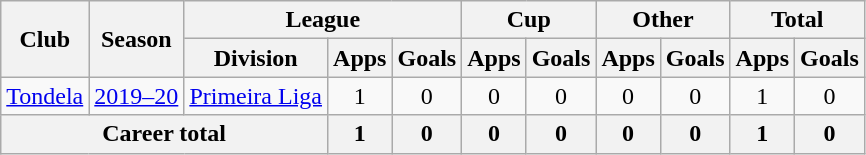<table class="wikitable" style="text-align: center">
<tr>
<th rowspan="2">Club</th>
<th rowspan="2">Season</th>
<th colspan="3">League</th>
<th colspan="2">Cup</th>
<th colspan="2">Other</th>
<th colspan="2">Total</th>
</tr>
<tr>
<th>Division</th>
<th>Apps</th>
<th>Goals</th>
<th>Apps</th>
<th>Goals</th>
<th>Apps</th>
<th>Goals</th>
<th>Apps</th>
<th>Goals</th>
</tr>
<tr>
<td><a href='#'>Tondela</a></td>
<td><a href='#'>2019–20</a></td>
<td><a href='#'>Primeira Liga</a></td>
<td>1</td>
<td>0</td>
<td>0</td>
<td>0</td>
<td>0</td>
<td>0</td>
<td>1</td>
<td>0</td>
</tr>
<tr>
<th colspan="3"><strong>Career total</strong></th>
<th>1</th>
<th>0</th>
<th>0</th>
<th>0</th>
<th>0</th>
<th>0</th>
<th>1</th>
<th>0</th>
</tr>
</table>
